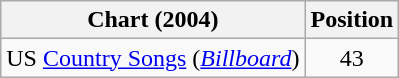<table class="wikitable sortable">
<tr>
<th scope="col">Chart (2004)</th>
<th scope="col">Position</th>
</tr>
<tr>
<td>US <a href='#'>Country Songs</a> (<em><a href='#'>Billboard</a></em>)</td>
<td align="center">43</td>
</tr>
</table>
